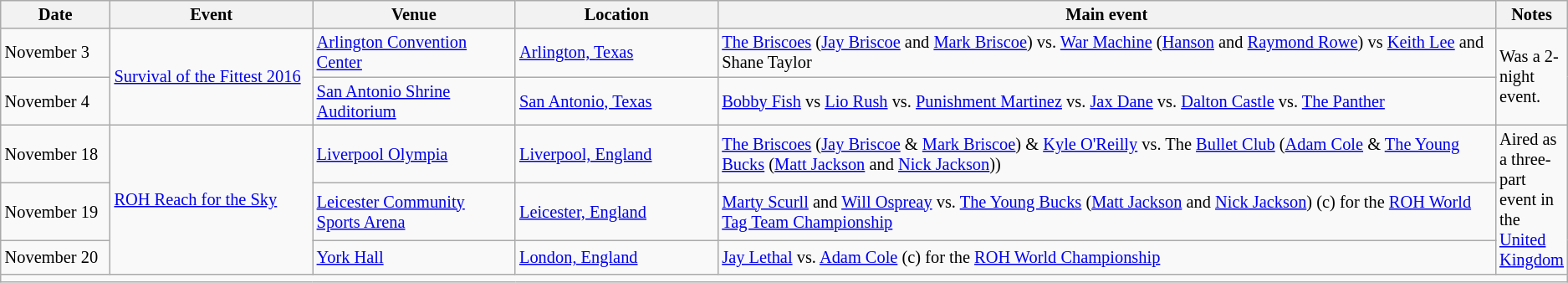<table class="sortable wikitable succession-box" style="font-size:85%;">
<tr>
<th width=7%>Date</th>
<th width=13%>Event</th>
<th width=13%>Venue</th>
<th width=13%>Location</th>
<th width=50%>Main event</th>
<th width=13%>Notes</th>
</tr>
<tr>
<td>November 3</td>
<td rowspan="2"><a href='#'>Survival of the Fittest 2016</a></td>
<td><a href='#'>Arlington Convention Center</a></td>
<td><a href='#'>Arlington, Texas</a></td>
<td><a href='#'>The Briscoes</a> (<a href='#'>Jay Briscoe</a> and <a href='#'>Mark Briscoe</a>) vs. <a href='#'>War Machine</a> (<a href='#'>Hanson</a> and <a href='#'>Raymond Rowe</a>) vs  <a href='#'>Keith Lee</a> and Shane Taylor</td>
<td rowspan="2">Was a 2-night event.</td>
</tr>
<tr>
<td>November 4</td>
<td><a href='#'>San Antonio Shrine Auditorium</a></td>
<td><a href='#'>San Antonio, Texas</a></td>
<td><a href='#'>Bobby Fish</a> vs  <a href='#'>Lio Rush</a> vs. <a href='#'>Punishment Martinez</a> vs.  <a href='#'>Jax Dane</a> vs. <a href='#'>Dalton Castle</a> vs. <a href='#'>The Panther</a> </td>
</tr>
<tr>
<td>November 18</td>
<td rowspan="3"><a href='#'>ROH Reach for the Sky</a></td>
<td><a href='#'>Liverpool Olympia</a></td>
<td><a href='#'>Liverpool, England</a></td>
<td><a href='#'>The Briscoes</a> (<a href='#'>Jay Briscoe</a> & <a href='#'>Mark Briscoe</a>) & <a href='#'>Kyle O'Reilly</a> vs. The <a href='#'>Bullet Club</a> (<a href='#'>Adam Cole</a> & <a href='#'>The Young Bucks</a> (<a href='#'>Matt Jackson</a> and <a href='#'>Nick Jackson</a>))</td>
<td rowspan="3">Aired as a three-part event in the <a href='#'>United Kingdom</a></td>
</tr>
<tr>
<td>November 19</td>
<td><a href='#'>Leicester Community Sports Arena</a></td>
<td><a href='#'>Leicester, England</a></td>
<td><a href='#'>Marty Scurll</a> and <a href='#'>Will Ospreay</a> vs. <a href='#'>The Young Bucks</a> (<a href='#'>Matt Jackson</a> and <a href='#'>Nick Jackson</a>) (c) for the <a href='#'>ROH World Tag Team Championship</a></td>
</tr>
<tr>
<td>November 20</td>
<td><a href='#'>York Hall</a></td>
<td><a href='#'>London, England</a></td>
<td><a href='#'>Jay Lethal</a> vs. <a href='#'>Adam Cole</a> (c) for the <a href='#'>ROH World Championship</a></td>
</tr>
<tr>
<td colspan="6"></td>
</tr>
</table>
